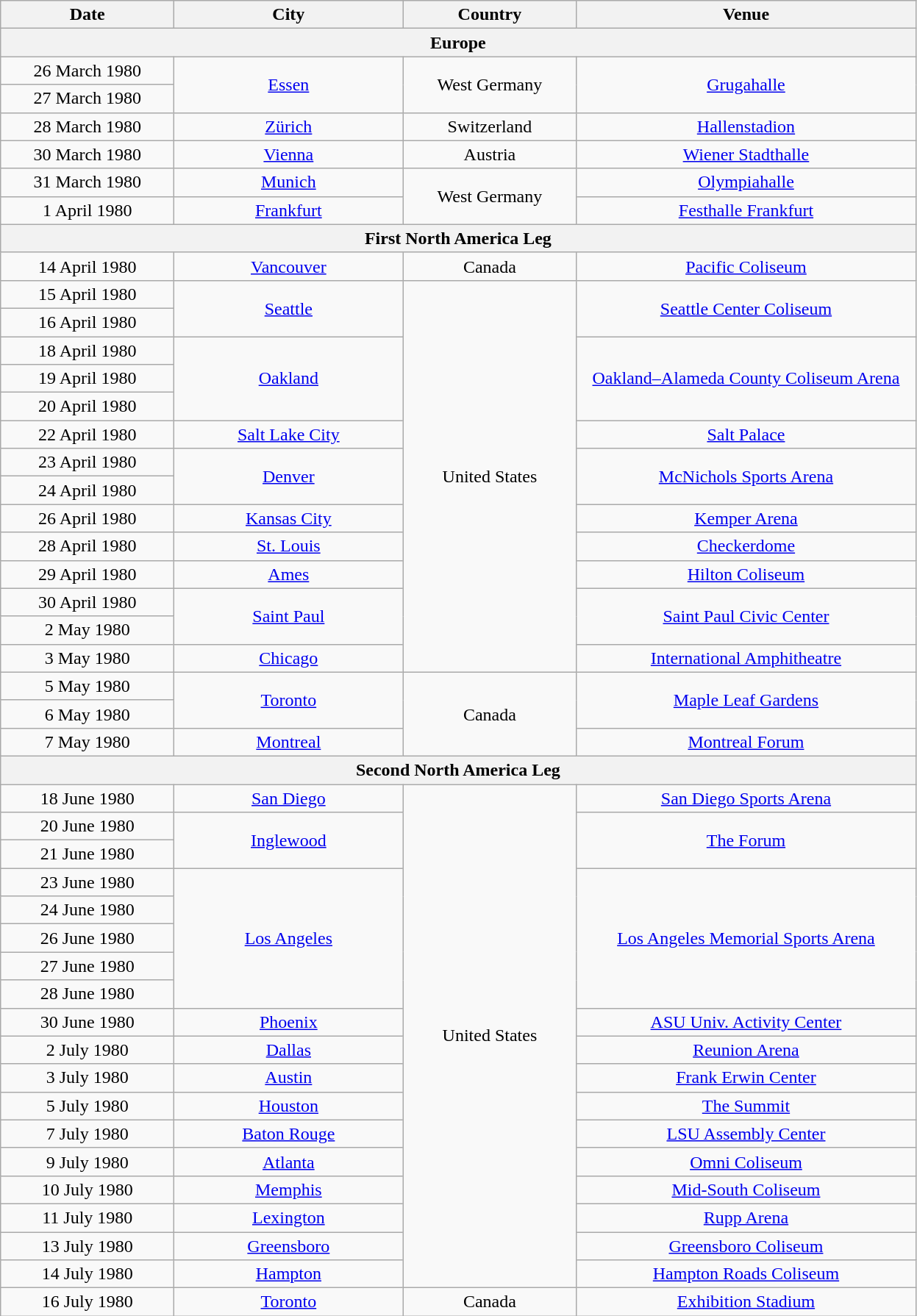<table class="wikitable" style="text-align:center;">
<tr>
<th style="width:150px;">Date</th>
<th style="width:200px;">City</th>
<th style="width:150px;">Country</th>
<th style="width:300px;">Venue</th>
</tr>
<tr>
<th colspan="4">Europe</th>
</tr>
<tr>
<td>26 March 1980</td>
<td rowspan="2"><a href='#'>Essen</a></td>
<td rowspan="2">West Germany</td>
<td rowspan="2"><a href='#'>Grugahalle</a></td>
</tr>
<tr>
<td>27 March 1980</td>
</tr>
<tr>
<td>28 March 1980</td>
<td><a href='#'>Zürich</a></td>
<td>Switzerland</td>
<td><a href='#'>Hallenstadion</a></td>
</tr>
<tr>
<td>30 March 1980</td>
<td><a href='#'>Vienna</a></td>
<td>Austria</td>
<td><a href='#'>Wiener Stadthalle</a></td>
</tr>
<tr>
<td>31 March 1980</td>
<td><a href='#'>Munich</a></td>
<td rowspan="2">West Germany</td>
<td><a href='#'>Olympiahalle</a></td>
</tr>
<tr>
<td>1 April 1980</td>
<td><a href='#'>Frankfurt</a></td>
<td><a href='#'>Festhalle Frankfurt</a></td>
</tr>
<tr>
<th colspan="4">First North America Leg</th>
</tr>
<tr>
<td>14 April 1980</td>
<td><a href='#'>Vancouver</a></td>
<td>Canada</td>
<td><a href='#'>Pacific Coliseum</a></td>
</tr>
<tr>
<td>15 April 1980</td>
<td rowspan="2"><a href='#'>Seattle</a></td>
<td rowspan="14">United States</td>
<td rowspan="2"><a href='#'>Seattle Center Coliseum</a></td>
</tr>
<tr>
<td>16 April 1980</td>
</tr>
<tr>
<td>18 April 1980</td>
<td rowspan="3"><a href='#'>Oakland</a></td>
<td rowspan="3"><a href='#'>Oakland–Alameda County Coliseum Arena</a></td>
</tr>
<tr>
<td>19 April 1980</td>
</tr>
<tr>
<td>20 April 1980</td>
</tr>
<tr>
<td>22 April 1980</td>
<td><a href='#'>Salt Lake City</a></td>
<td><a href='#'>Salt Palace</a></td>
</tr>
<tr>
<td>23 April 1980</td>
<td rowspan="2"><a href='#'>Denver</a></td>
<td rowspan="2"><a href='#'>McNichols Sports Arena</a></td>
</tr>
<tr>
<td>24 April 1980</td>
</tr>
<tr>
<td>26 April 1980</td>
<td><a href='#'>Kansas City</a></td>
<td><a href='#'>Kemper Arena</a></td>
</tr>
<tr>
<td>28 April 1980</td>
<td><a href='#'>St. Louis</a></td>
<td><a href='#'>Checkerdome</a></td>
</tr>
<tr>
<td>29 April 1980</td>
<td><a href='#'>Ames</a></td>
<td><a href='#'>Hilton Coliseum</a></td>
</tr>
<tr>
<td>30 April 1980</td>
<td rowspan="2"><a href='#'>Saint Paul</a></td>
<td rowspan="2"><a href='#'>Saint Paul Civic Center</a></td>
</tr>
<tr>
<td>2 May 1980</td>
</tr>
<tr>
<td>3 May 1980</td>
<td><a href='#'>Chicago</a></td>
<td><a href='#'>International Amphitheatre</a></td>
</tr>
<tr>
<td>5 May 1980</td>
<td rowspan="2"><a href='#'>Toronto</a></td>
<td rowspan="3">Canada</td>
<td rowspan="2"><a href='#'>Maple Leaf Gardens</a></td>
</tr>
<tr>
<td>6 May 1980</td>
</tr>
<tr>
<td>7 May 1980</td>
<td><a href='#'>Montreal</a></td>
<td><a href='#'>Montreal Forum</a></td>
</tr>
<tr>
<th colspan="4">Second North America Leg</th>
</tr>
<tr>
<td>18 June 1980</td>
<td><a href='#'>San Diego</a></td>
<td rowspan="18">United States</td>
<td><a href='#'>San Diego Sports Arena</a></td>
</tr>
<tr>
<td>20 June 1980</td>
<td rowspan="2"><a href='#'>Inglewood</a></td>
<td rowspan="2"><a href='#'>The Forum</a></td>
</tr>
<tr>
<td>21 June 1980</td>
</tr>
<tr>
<td>23 June 1980</td>
<td rowspan="5"><a href='#'>Los Angeles</a></td>
<td rowspan="5"><a href='#'>Los Angeles Memorial Sports Arena</a></td>
</tr>
<tr>
<td>24 June 1980</td>
</tr>
<tr>
<td>26 June 1980</td>
</tr>
<tr>
<td>27 June 1980</td>
</tr>
<tr>
<td>28 June 1980</td>
</tr>
<tr>
<td>30 June 1980</td>
<td><a href='#'>Phoenix</a></td>
<td><a href='#'>ASU Univ. Activity Center</a></td>
</tr>
<tr>
<td>2 July 1980</td>
<td><a href='#'>Dallas</a></td>
<td><a href='#'>Reunion Arena</a></td>
</tr>
<tr>
<td>3 July 1980</td>
<td><a href='#'>Austin</a></td>
<td><a href='#'>Frank Erwin Center</a></td>
</tr>
<tr>
<td>5 July 1980</td>
<td><a href='#'>Houston</a></td>
<td><a href='#'>The Summit</a></td>
</tr>
<tr>
<td>7 July 1980</td>
<td><a href='#'>Baton Rouge</a></td>
<td><a href='#'>LSU Assembly Center</a></td>
</tr>
<tr>
<td>9 July 1980</td>
<td><a href='#'>Atlanta</a></td>
<td><a href='#'>Omni Coliseum</a></td>
</tr>
<tr>
<td>10 July 1980</td>
<td><a href='#'>Memphis</a></td>
<td><a href='#'>Mid-South Coliseum</a></td>
</tr>
<tr>
<td>11 July 1980</td>
<td><a href='#'>Lexington</a></td>
<td><a href='#'>Rupp Arena</a></td>
</tr>
<tr>
<td>13 July 1980</td>
<td><a href='#'>Greensboro</a></td>
<td><a href='#'>Greensboro Coliseum</a></td>
</tr>
<tr>
<td>14 July 1980</td>
<td><a href='#'>Hampton</a></td>
<td><a href='#'>Hampton Roads Coliseum</a></td>
</tr>
<tr>
<td>16 July 1980</td>
<td><a href='#'>Toronto</a></td>
<td>Canada</td>
<td><a href='#'>Exhibition Stadium</a></td>
</tr>
</table>
